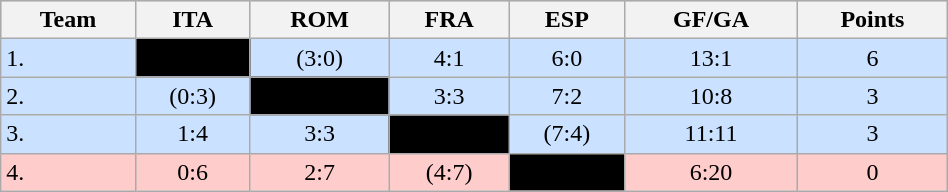<table class="wikitable" bgcolor="#EFEFFF" width="50%">
<tr bgcolor="#BCD2EE">
<th>Team</th>
<th>ITA</th>
<th>ROM</th>
<th>FRA</th>
<th>ESP</th>
<th>GF/GA</th>
<th>Points</th>
</tr>
<tr bgcolor="#CAE1FF" align="center">
<td align="left">1. </td>
<td style="background:#000000;"></td>
<td>(3:0)</td>
<td>4:1</td>
<td>6:0</td>
<td>13:1</td>
<td>6</td>
</tr>
<tr bgcolor="#CAE1FF" align="center">
<td align="left">2. </td>
<td>(0:3)</td>
<td style="background:#000000;"></td>
<td>3:3</td>
<td>7:2</td>
<td>10:8</td>
<td>3</td>
</tr>
<tr bgcolor="#CAE1FF" align="center">
<td align="left">3. </td>
<td>1:4</td>
<td>3:3</td>
<td style="background:#000000;"></td>
<td>(7:4)</td>
<td>11:11</td>
<td>3</td>
</tr>
<tr bgcolor="#ffcccc" align="center">
<td align="left">4. </td>
<td>0:6</td>
<td>2:7</td>
<td>(4:7)</td>
<td style="background:#000000;"></td>
<td>6:20</td>
<td>0</td>
</tr>
</table>
